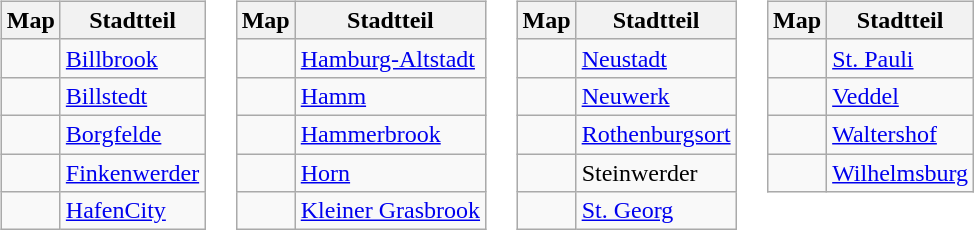<table>
<tr>
<td valign=top><br><table class="wikitable">
<tr>
<th>Map</th>
<th>Stadtteil</th>
</tr>
<tr>
<td></td>
<td><a href='#'>Billbrook</a></td>
</tr>
<tr>
<td></td>
<td><a href='#'>Billstedt</a></td>
</tr>
<tr>
<td></td>
<td><a href='#'>Borgfelde</a></td>
</tr>
<tr>
<td></td>
<td><a href='#'>Finkenwerder</a></td>
</tr>
<tr>
<td></td>
<td><a href='#'>HafenCity</a></td>
</tr>
</table>
</td>
<td valign=top><br><table class="wikitable">
<tr>
<th>Map</th>
<th>Stadtteil</th>
</tr>
<tr>
<td></td>
<td><a href='#'>Hamburg-Altstadt</a></td>
</tr>
<tr>
<td></td>
<td><a href='#'>Hamm</a></td>
</tr>
<tr>
<td></td>
<td><a href='#'>Hammerbrook</a></td>
</tr>
<tr>
<td></td>
<td><a href='#'>Horn</a></td>
</tr>
<tr>
<td></td>
<td><a href='#'>Kleiner Grasbrook</a></td>
</tr>
</table>
</td>
<td valign=top><br><table class="wikitable">
<tr>
<th>Map</th>
<th>Stadtteil</th>
</tr>
<tr>
<td></td>
<td><a href='#'>Neustadt</a></td>
</tr>
<tr>
<td></td>
<td><a href='#'>Neuwerk</a></td>
</tr>
<tr>
<td></td>
<td><a href='#'>Rothenburgsort</a></td>
</tr>
<tr>
<td></td>
<td>Steinwerder</td>
</tr>
<tr>
<td></td>
<td><a href='#'>St. Georg</a></td>
</tr>
</table>
</td>
<td valign=top><br><table class="wikitable">
<tr>
<th>Map</th>
<th>Stadtteil</th>
</tr>
<tr>
<td></td>
<td><a href='#'>St. Pauli</a></td>
</tr>
<tr>
<td></td>
<td><a href='#'>Veddel</a></td>
</tr>
<tr>
<td></td>
<td><a href='#'>Waltershof</a></td>
</tr>
<tr>
<td></td>
<td><a href='#'>Wilhelmsburg</a></td>
</tr>
</table>
</td>
</tr>
</table>
